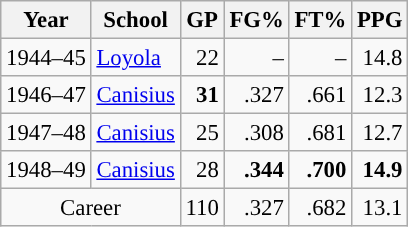<table class="wikitable sortable" style="font-size:95%; text-align:right;">
<tr>
<th scope="col">Year</th>
<th scope="col">School</th>
<th scope="col">GP</th>
<th scope="col">FG%</th>
<th scope="col">FT%</th>
<th scope="col">PPG</th>
</tr>
<tr>
<td style="text-align:left;">1944–45</td>
<td style="text-align:left;"><a href='#'>Loyola</a></td>
<td>22</td>
<td>–</td>
<td>–</td>
<td>14.8</td>
</tr>
<tr>
<td style="text-align:left;">1946–47</td>
<td style="text-align:left;"><a href='#'>Canisius</a></td>
<td><strong>31</strong></td>
<td>.327</td>
<td>.661</td>
<td>12.3</td>
</tr>
<tr>
<td style="text-align:left;">1947–48</td>
<td style="text-align:left;"><a href='#'>Canisius</a></td>
<td>25</td>
<td>.308</td>
<td>.681</td>
<td>12.7</td>
</tr>
<tr>
<td style="text-align:left;">1948–49</td>
<td style="text-align:left;"><a href='#'>Canisius</a></td>
<td>28</td>
<td><strong>.344</strong></td>
<td><strong>.700</strong></td>
<td><strong>14.9</strong></td>
</tr>
<tr class="sortbottom">
<td style="text-align:center;" colspan="2">Career</td>
<td>110</td>
<td>.327</td>
<td>.682</td>
<td>13.1</td>
</tr>
</table>
